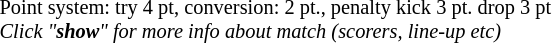<table width=100%>
<tr>
<td align=left width=60% style="font-size: 85%">Point system: try 4 pt, conversion: 2 pt., penalty kick 3 pt. drop 3 pt <br><em>Click "<strong>show</strong>" for more info about match (scorers, line-up etc)</em></td>
</tr>
</table>
